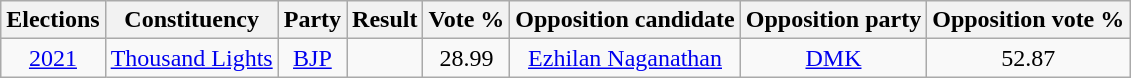<table class="wikitable" style="text-align:center;">
<tr>
<th>Elections</th>
<th>Constituency</th>
<th>Party</th>
<th>Result</th>
<th>Vote %</th>
<th>Opposition candidate</th>
<th>Opposition party</th>
<th>Opposition vote %</th>
</tr>
<tr>
<td><a href='#'>2021</a></td>
<td><a href='#'>Thousand Lights</a></td>
<td><a href='#'>BJP</a></td>
<td></td>
<td>28.99</td>
<td><a href='#'>Ezhilan Naganathan</a></td>
<td><a href='#'>DMK</a></td>
<td>52.87</td>
</tr>
</table>
